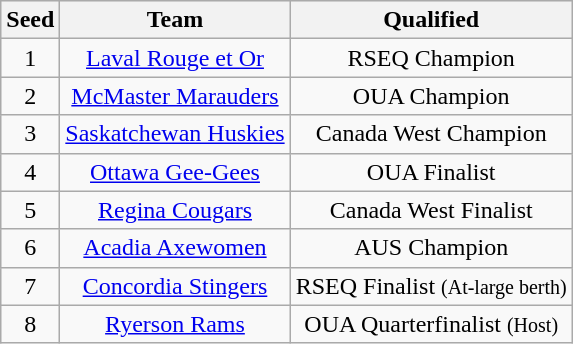<table class="wikitable sortable" style="text-align: center;">
<tr bgcolor="#efefef" align=center>
<th align=left>Seed</th>
<th align=left>Team</th>
<th align=left>Qualified</th>
</tr>
<tr align=center>
<td>1</td>
<td><a href='#'>Laval Rouge et Or</a></td>
<td>RSEQ Champion</td>
</tr>
<tr align=center>
<td>2</td>
<td><a href='#'>McMaster Marauders</a></td>
<td>OUA Champion</td>
</tr>
<tr align=center>
<td>3</td>
<td><a href='#'>Saskatchewan Huskies</a></td>
<td>Canada West Champion</td>
</tr>
<tr align=center>
<td>4</td>
<td><a href='#'>Ottawa Gee-Gees</a></td>
<td>OUA Finalist</td>
</tr>
<tr align=center>
<td>5</td>
<td><a href='#'>Regina Cougars</a></td>
<td>Canada West Finalist</td>
</tr>
<tr align=center>
<td>6</td>
<td><a href='#'>Acadia Axewomen</a></td>
<td>AUS Champion</td>
</tr>
<tr align=center>
<td>7</td>
<td><a href='#'>Concordia Stingers</a></td>
<td>RSEQ Finalist <small>(At-large berth)</small></td>
</tr>
<tr align=center>
<td>8</td>
<td><a href='#'>Ryerson Rams</a></td>
<td>OUA Quarterfinalist <small>(Host)</small></td>
</tr>
</table>
